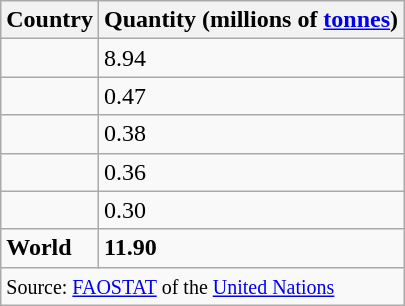<table class="wikitable">
<tr>
<th>Country</th>
<th>Quantity (millions of <a href='#'>tonnes</a>)</th>
</tr>
<tr>
<td></td>
<td>8.94</td>
</tr>
<tr>
<td></td>
<td>0.47</td>
</tr>
<tr>
<td></td>
<td>0.38</td>
</tr>
<tr>
<td></td>
<td>0.36</td>
</tr>
<tr>
<td></td>
<td>0.30</td>
</tr>
<tr>
<td><strong>World</strong></td>
<td><strong>11.90</strong></td>
</tr>
<tr>
<td colspan=2><small>Source: <a href='#'>FAOSTAT</a> of the <a href='#'>United Nations</a></small></td>
</tr>
</table>
